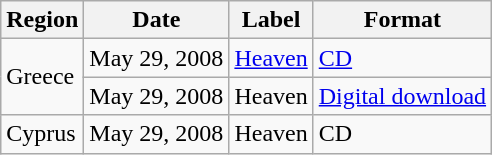<table class="sortable wikitable">
<tr>
<th>Region</th>
<th>Date</th>
<th>Label</th>
<th>Format</th>
</tr>
<tr>
<td rowspan="2">Greece</td>
<td>May 29, 2008</td>
<td><a href='#'>Heaven</a></td>
<td><a href='#'>CD</a></td>
</tr>
<tr>
<td>May 29, 2008</td>
<td>Heaven</td>
<td><a href='#'>Digital download</a></td>
</tr>
<tr>
<td>Cyprus</td>
<td>May 29, 2008</td>
<td>Heaven</td>
<td>CD</td>
</tr>
</table>
